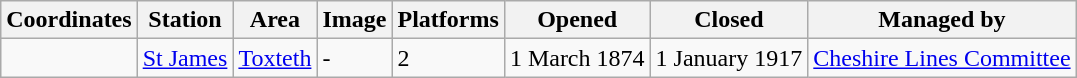<table class="wikitable">
<tr>
<th>Coordinates</th>
<th>Station</th>
<th>Area</th>
<th>Image</th>
<th>Platforms</th>
<th>Opened</th>
<th>Closed</th>
<th>Managed by</th>
</tr>
<tr>
<td></td>
<td><a href='#'>St James</a></td>
<td><a href='#'>Toxteth</a></td>
<td>-</td>
<td>2</td>
<td>1 March 1874</td>
<td>1 January 1917</td>
<td><a href='#'>Cheshire Lines Committee</a></td>
</tr>
</table>
